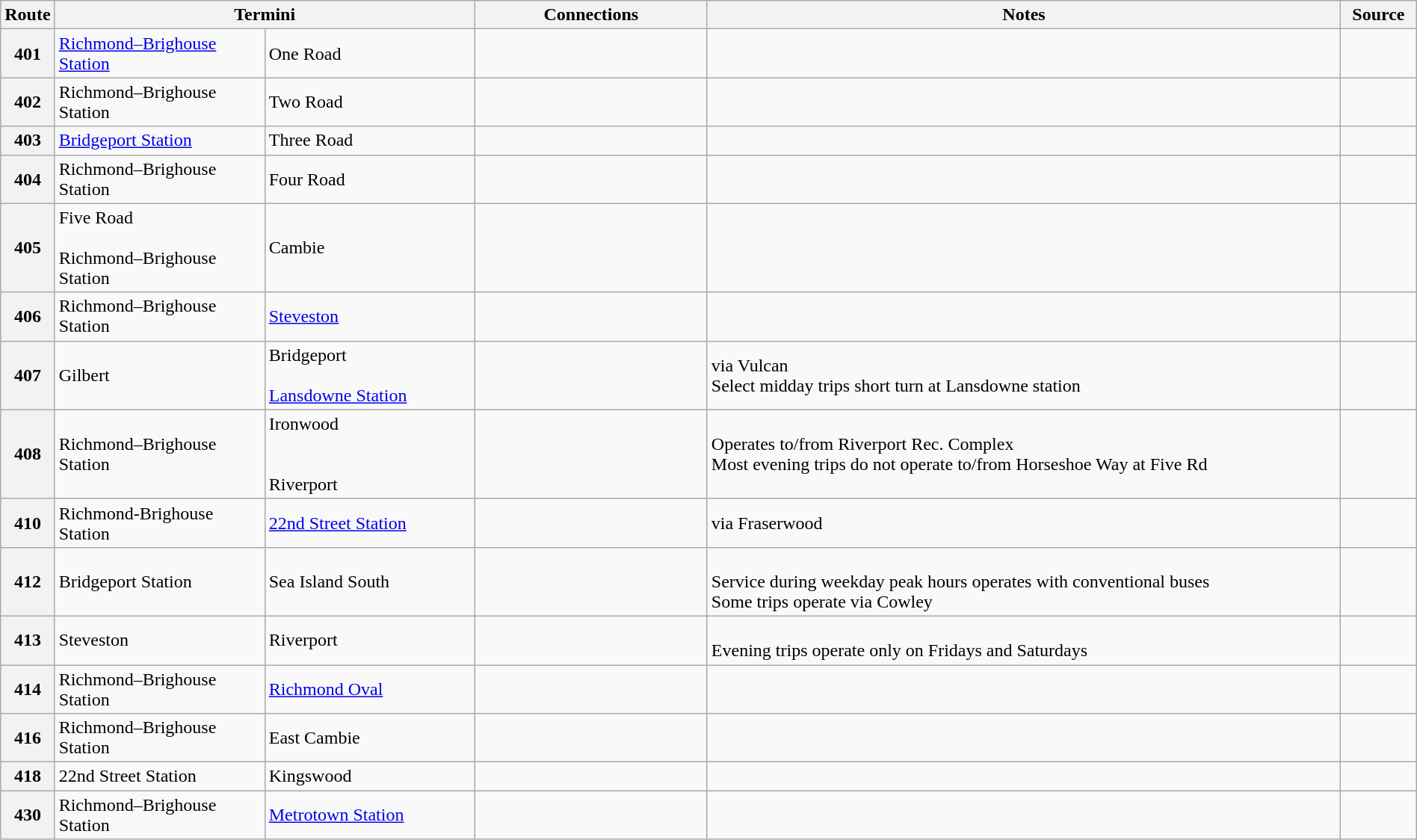<table class="wikitable" style="width: 100%">
<tr>
<th width="40">Route</th>
<th colspan=2>Termini</th>
<th width="200">Connections</th>
<th>Notes</th>
<th>Source</th>
</tr>
<tr>
<th>401</th>
<td width="180"><a href='#'>Richmond–Brighouse Station</a></td>
<td width="180">One Road<br></td>
<td></td>
<td></td>
<td style="text-align: center;"></td>
</tr>
<tr>
<th>402</th>
<td>Richmond–Brighouse Station</td>
<td>Two Road<br></td>
<td></td>
<td></td>
<td style="text-align: center;"></td>
</tr>
<tr>
<th>403</th>
<td><a href='#'>Bridgeport Station</a></td>
<td>Three Road<br></td>
<td></td>
<td></td>
<td style="text-align: center;"></td>
</tr>
<tr>
<th>404</th>
<td>Richmond–Brighouse Station</td>
<td>Four Road<br></td>
<td></td>
<td></td>
<td style="text-align: center;"></td>
</tr>
<tr>
<th>405</th>
<td>Five Road<br><br>Richmond–Brighouse Station</td>
<td>Cambie<br></td>
<td></td>
<td></td>
<td style="text-align: center;"></td>
</tr>
<tr>
<th>406</th>
<td>Richmond–Brighouse Station</td>
<td><a href='#'>Steveston</a><br></td>
<td></td>
<td></td>
<td style="text-align: center;"></td>
</tr>
<tr>
<th>407</th>
<td>Gilbert<br></td>
<td>Bridgeport<br><br><a href='#'>Lansdowne Station</a></td>
<td></td>
<td> via Vulcan<br>Select midday trips short turn at Lansdowne station</td>
<td style="text-align: center;"></td>
</tr>
<tr>
<th>408</th>
<td>Richmond–Brighouse Station</td>
<td width="180">Ironwood<br><br><br>Riverport<br></td>
<td></td>
<td> Operates to/from Riverport Rec. Complex<br>Most evening trips do not operate to/from Horseshoe Way at Five Rd</td>
<td style="text-align: center;"></td>
</tr>
<tr>
<th>410</th>
<td>Richmond-Brighouse Station</td>
<td><a href='#'>22nd Street Station</a></td>
<td></td>
<td> via Fraserwood</td>
<td style="text-align: center;"></td>
</tr>
<tr>
<th>412</th>
<td>Bridgeport Station</td>
<td>Sea Island South<br></td>
<td></td>
<td><br>Service during weekday peak hours operates with conventional buses<br>Some trips operate via Cowley</td>
<td style="text-align: center;"></td>
</tr>
<tr>
<th>413</th>
<td>Steveston<br></td>
<td>Riverport<br></td>
<td></td>
<td><br>Evening trips operate only on Fridays and Saturdays</td>
<td style="text-align: center;"></td>
</tr>
<tr>
<th>414</th>
<td>Richmond–Brighouse Station</td>
<td><a href='#'>Richmond Oval</a><br></td>
<td></td>
<td></td>
<td style="text-align: center;"></td>
</tr>
<tr>
<th>416</th>
<td>Richmond–Brighouse Station</td>
<td>East Cambie<br></td>
<td></td>
<td></td>
<td style="text-align: center;"></td>
</tr>
<tr>
<th>418</th>
<td>22nd Street Station</td>
<td>Kingswood<br></td>
<td></td>
<td></td>
<td style="text-align: center;"></td>
</tr>
<tr>
<th>430</th>
<td>Richmond–Brighouse Station</td>
<td><a href='#'>Metrotown Station</a></td>
<td></td>
<td></td>
<td style="text-align: center;"></td>
</tr>
</table>
